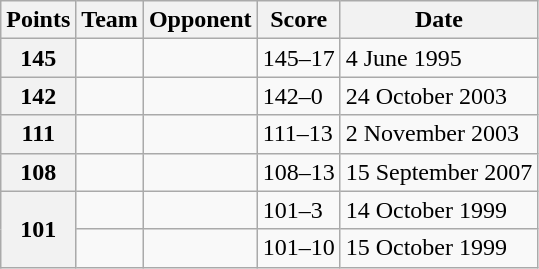<table class="wikitable">
<tr>
<th>Points</th>
<th>Team</th>
<th>Opponent</th>
<th>Score</th>
<th>Date</th>
</tr>
<tr>
<th>145</th>
<td></td>
<td></td>
<td>145–17</td>
<td>4 June 1995</td>
</tr>
<tr>
<th>142</th>
<td></td>
<td></td>
<td>142–0</td>
<td>24 October 2003</td>
</tr>
<tr>
<th>111</th>
<td></td>
<td></td>
<td>111–13</td>
<td>2 November 2003</td>
</tr>
<tr>
<th>108</th>
<td></td>
<td></td>
<td>108–13</td>
<td>15 September 2007</td>
</tr>
<tr>
<th rowspan="2">101</th>
<td></td>
<td></td>
<td>101–3</td>
<td>14 October 1999</td>
</tr>
<tr>
<td></td>
<td></td>
<td>101–10</td>
<td>15 October 1999</td>
</tr>
</table>
